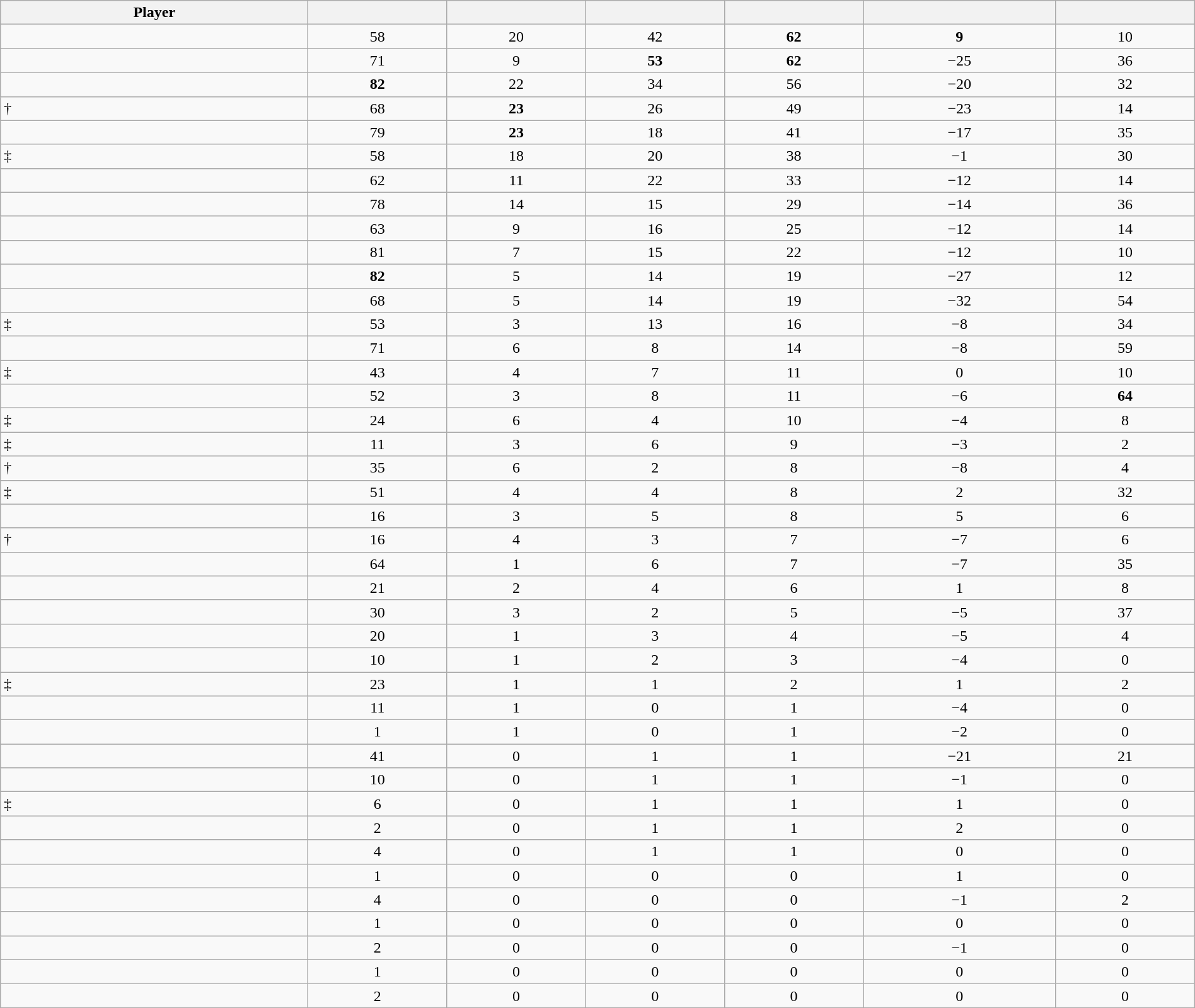<table class="wikitable sortable" style="width:100%; text-align:center;">
<tr>
<th>Player</th>
<th></th>
<th></th>
<th></th>
<th></th>
<th data-sort-type="number"></th>
<th></th>
</tr>
<tr>
<td style="text-align:left;"></td>
<td>58</td>
<td>20</td>
<td>42</td>
<td><strong>62</strong></td>
<td><strong>9</strong></td>
<td>10</td>
</tr>
<tr>
<td style="text-align:left;"></td>
<td>71</td>
<td>9</td>
<td><strong>53</strong></td>
<td><strong>62</strong></td>
<td>−25</td>
<td>36</td>
</tr>
<tr>
<td style="text-align:left;"></td>
<td><strong>82</strong></td>
<td>22</td>
<td>34</td>
<td>56</td>
<td>−20</td>
<td>32</td>
</tr>
<tr>
<td style="text-align:left;">†</td>
<td>68</td>
<td><strong>23</strong></td>
<td>26</td>
<td>49</td>
<td>−23</td>
<td>14</td>
</tr>
<tr>
<td style="text-align:left;"></td>
<td>79</td>
<td><strong>23</strong></td>
<td>18</td>
<td>41</td>
<td>−17</td>
<td>35</td>
</tr>
<tr>
<td style="text-align:left;">‡</td>
<td>58</td>
<td>18</td>
<td>20</td>
<td>38</td>
<td>−1</td>
<td>30</td>
</tr>
<tr>
<td style="text-align:left;"></td>
<td>62</td>
<td>11</td>
<td>22</td>
<td>33</td>
<td>−12</td>
<td>14</td>
</tr>
<tr>
<td style="text-align:left;"></td>
<td>78</td>
<td>14</td>
<td>15</td>
<td>29</td>
<td>−14</td>
<td>36</td>
</tr>
<tr>
<td style="text-align:left;"></td>
<td>63</td>
<td>9</td>
<td>16</td>
<td>25</td>
<td>−12</td>
<td>14</td>
</tr>
<tr>
<td style="text-align:left;"></td>
<td>81</td>
<td>7</td>
<td>15</td>
<td>22</td>
<td>−12</td>
<td>10</td>
</tr>
<tr>
<td style="text-align:left;"></td>
<td><strong>82</strong></td>
<td>5</td>
<td>14</td>
<td>19</td>
<td>−27</td>
<td>12</td>
</tr>
<tr>
<td style="text-align:left;"></td>
<td>68</td>
<td>5</td>
<td>14</td>
<td>19</td>
<td>−32</td>
<td>54</td>
</tr>
<tr>
<td style="text-align:left;">‡</td>
<td>53</td>
<td>3</td>
<td>13</td>
<td>16</td>
<td>−8</td>
<td>34</td>
</tr>
<tr>
<td style="text-align:left;"></td>
<td>71</td>
<td>6</td>
<td>8</td>
<td>14</td>
<td>−8</td>
<td>59</td>
</tr>
<tr>
<td style="text-align:left;">‡</td>
<td>43</td>
<td>4</td>
<td>7</td>
<td>11</td>
<td>0</td>
<td>10</td>
</tr>
<tr>
<td style="text-align:left;"></td>
<td>52</td>
<td>3</td>
<td>8</td>
<td>11</td>
<td>−6</td>
<td><strong>64</strong></td>
</tr>
<tr>
<td style="text-align:left;">‡</td>
<td>24</td>
<td>6</td>
<td>4</td>
<td>10</td>
<td>−4</td>
<td>8</td>
</tr>
<tr>
<td style="text-align:left;">‡</td>
<td>11</td>
<td>3</td>
<td>6</td>
<td>9</td>
<td>−3</td>
<td>2</td>
</tr>
<tr>
<td style="text-align:left;">†</td>
<td>35</td>
<td>6</td>
<td>2</td>
<td>8</td>
<td>−8</td>
<td>4</td>
</tr>
<tr>
<td style="text-align:left;">‡</td>
<td>51</td>
<td>4</td>
<td>4</td>
<td>8</td>
<td>2</td>
<td>32</td>
</tr>
<tr>
<td style="text-align:left;"></td>
<td>16</td>
<td>3</td>
<td>5</td>
<td>8</td>
<td>5</td>
<td>6</td>
</tr>
<tr>
<td style="text-align:left;">†</td>
<td>16</td>
<td>4</td>
<td>3</td>
<td>7</td>
<td>−7</td>
<td>6</td>
</tr>
<tr>
<td style="text-align:left;"></td>
<td>64</td>
<td>1</td>
<td>6</td>
<td>7</td>
<td>−7</td>
<td>35</td>
</tr>
<tr>
<td style="text-align:left;"></td>
<td>21</td>
<td>2</td>
<td>4</td>
<td>6</td>
<td>1</td>
<td>8</td>
</tr>
<tr>
<td style="text-align:left;"></td>
<td>30</td>
<td>3</td>
<td>2</td>
<td>5</td>
<td>−5</td>
<td>37</td>
</tr>
<tr>
<td style="text-align:left;"></td>
<td>20</td>
<td>1</td>
<td>3</td>
<td>4</td>
<td>−5</td>
<td>4</td>
</tr>
<tr>
<td style="text-align:left;"></td>
<td>10</td>
<td>1</td>
<td>2</td>
<td>3</td>
<td>−4</td>
<td>0</td>
</tr>
<tr>
<td style="text-align:left;">‡</td>
<td>23</td>
<td>1</td>
<td>1</td>
<td>2</td>
<td>1</td>
<td>2</td>
</tr>
<tr>
<td style="text-align:left;"></td>
<td>11</td>
<td>1</td>
<td>0</td>
<td>1</td>
<td>−4</td>
<td>0</td>
</tr>
<tr>
<td style="text-align:left;"></td>
<td>1</td>
<td>1</td>
<td>0</td>
<td>1</td>
<td>−2</td>
<td>0</td>
</tr>
<tr>
<td style="text-align:left;"></td>
<td>41</td>
<td>0</td>
<td>1</td>
<td>1</td>
<td>−21</td>
<td>21</td>
</tr>
<tr>
<td style="text-align:left;"></td>
<td>10</td>
<td>0</td>
<td>1</td>
<td>1</td>
<td>−1</td>
<td>0</td>
</tr>
<tr>
<td style="text-align:left;">‡</td>
<td>6</td>
<td>0</td>
<td>1</td>
<td>1</td>
<td>1</td>
<td>0</td>
</tr>
<tr>
<td style="text-align:left;"></td>
<td>2</td>
<td>0</td>
<td>1</td>
<td>1</td>
<td>2</td>
<td>0</td>
</tr>
<tr>
<td style="text-align:left;"></td>
<td>4</td>
<td>0</td>
<td>1</td>
<td>1</td>
<td>0</td>
<td>0</td>
</tr>
<tr>
<td style="text-align:left;"></td>
<td>1</td>
<td>0</td>
<td>0</td>
<td>0</td>
<td>1</td>
<td>0</td>
</tr>
<tr>
<td style="text-align:left;"></td>
<td>4</td>
<td>0</td>
<td>0</td>
<td>0</td>
<td>−1</td>
<td>2</td>
</tr>
<tr>
<td style="text-align:left;"></td>
<td>1</td>
<td>0</td>
<td>0</td>
<td>0</td>
<td>0</td>
<td>0</td>
</tr>
<tr>
<td style="text-align:left;"></td>
<td>2</td>
<td>0</td>
<td>0</td>
<td>0</td>
<td>−1</td>
<td>0</td>
</tr>
<tr>
<td style="text-align:left;"></td>
<td>1</td>
<td>0</td>
<td>0</td>
<td>0</td>
<td>0</td>
<td>0</td>
</tr>
<tr>
<td style="text-align:left;"></td>
<td>2</td>
<td>0</td>
<td>0</td>
<td>0</td>
<td>0</td>
<td>0</td>
</tr>
<tr>
</tr>
</table>
